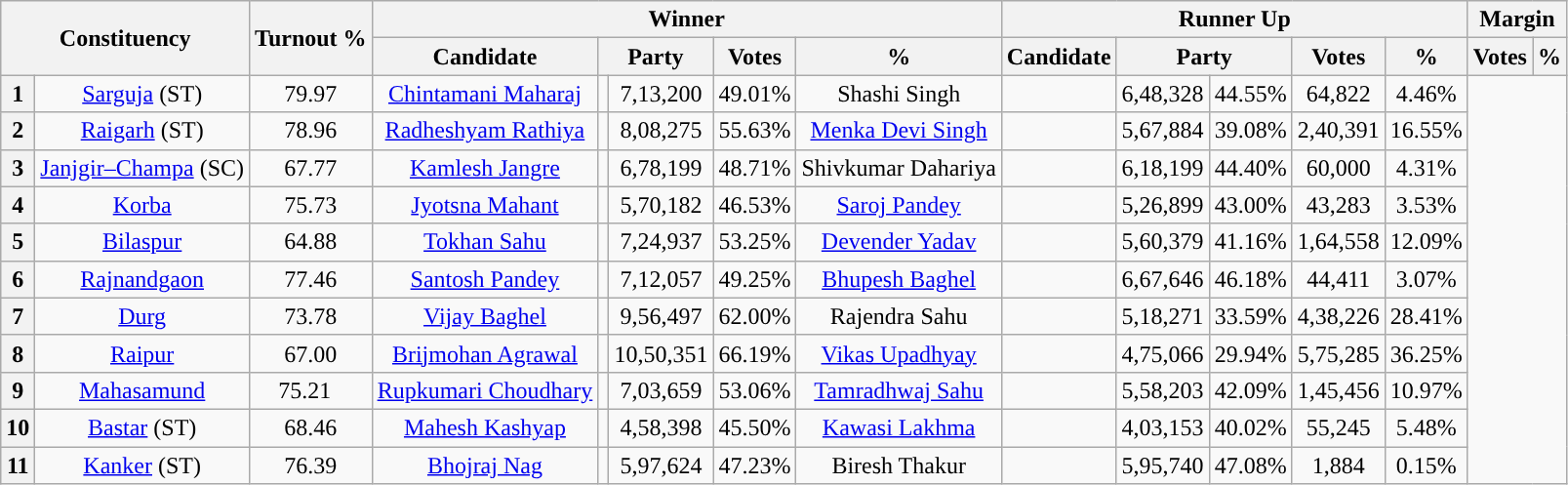<table class="wikitable sortable" style="text-align:center;">
<tr>
<th colspan="2" rowspan="2">Constituency</th>
<th rowspan="2">Turnout %</th>
<th colspan="5">Winner</th>
<th colspan="5">Runner Up</th>
<th colspan="2">Margin</th>
</tr>
<tr>
<th>Candidate</th>
<th colspan="2">Party</th>
<th>Votes</th>
<th>%</th>
<th>Candidate</th>
<th colspan="2">Party</th>
<th>Votes</th>
<th>%</th>
<th>Votes</th>
<th>%</th>
</tr>
<tr>
<th>1</th>
<td><a href='#'>Sarguja</a> (ST)</td>
<td>79.97 </td>
<td><a href='#'>Chintamani Maharaj</a></td>
<td></td>
<td>7,13,200</td>
<td>49.01%</td>
<td>Shashi Singh</td>
<td></td>
<td>6,48,328</td>
<td>44.55%</td>
<td style="background:">64,822</td>
<td style="background:">4.46%</td>
</tr>
<tr>
<th>2</th>
<td><a href='#'>Raigarh</a> (ST)</td>
<td>78.96 </td>
<td><a href='#'>Radheshyam Rathiya</a></td>
<td></td>
<td>8,08,275</td>
<td>55.63%</td>
<td><a href='#'>Menka Devi Singh</a></td>
<td></td>
<td>5,67,884</td>
<td>39.08%</td>
<td style="background:">2,40,391</td>
<td style="background:">16.55%</td>
</tr>
<tr>
<th>3</th>
<td><a href='#'>Janjgir–Champa</a> (SC)</td>
<td>67.77 </td>
<td><a href='#'>Kamlesh Jangre</a></td>
<td></td>
<td>6,78,199</td>
<td>48.71%</td>
<td>Shivkumar Dahariya</td>
<td></td>
<td>6,18,199</td>
<td>44.40%</td>
<td style="background:">60,000</td>
<td style="background:">4.31%</td>
</tr>
<tr>
<th>4</th>
<td><a href='#'>Korba</a></td>
<td>75.73 </td>
<td><a href='#'>Jyotsna Mahant</a></td>
<td></td>
<td>5,70,182</td>
<td>46.53%</td>
<td><a href='#'>Saroj Pandey</a></td>
<td></td>
<td>5,26,899</td>
<td>43.00%</td>
<td style="background:">43,283</td>
<td style="background:">3.53%</td>
</tr>
<tr>
<th>5</th>
<td><a href='#'>Bilaspur</a></td>
<td>64.88 </td>
<td><a href='#'>Tokhan Sahu</a></td>
<td></td>
<td>7,24,937</td>
<td>53.25%</td>
<td><a href='#'>Devender Yadav</a></td>
<td></td>
<td>5,60,379</td>
<td>41.16%</td>
<td style="background:">1,64,558</td>
<td style="background:">12.09%</td>
</tr>
<tr>
<th>6</th>
<td><a href='#'>Rajnandgaon</a></td>
<td>77.46 </td>
<td><a href='#'>Santosh Pandey</a></td>
<td></td>
<td>7,12,057</td>
<td>49.25%</td>
<td><a href='#'>Bhupesh Baghel</a></td>
<td></td>
<td>6,67,646</td>
<td>46.18%</td>
<td style="background:">44,411</td>
<td style="background:">3.07%</td>
</tr>
<tr>
<th>7</th>
<td><a href='#'>Durg</a></td>
<td>73.78 </td>
<td><a href='#'>Vijay Baghel</a></td>
<td></td>
<td>9,56,497</td>
<td>62.00%</td>
<td>Rajendra Sahu</td>
<td></td>
<td>5,18,271</td>
<td>33.59%</td>
<td style="background:">4,38,226</td>
<td style="background:">28.41%</td>
</tr>
<tr>
<th>8</th>
<td><a href='#'>Raipur</a></td>
<td>67.00 </td>
<td><a href='#'>Brijmohan Agrawal</a></td>
<td></td>
<td>10,50,351</td>
<td>66.19%</td>
<td><a href='#'>Vikas Upadhyay</a></td>
<td></td>
<td>4,75,066</td>
<td>29.94%</td>
<td style="background:">5,75,285</td>
<td style="background:">36.25%</td>
</tr>
<tr>
<th>9</th>
<td><a href='#'>Mahasamund</a></td>
<td>75.21  </td>
<td><a href='#'>Rupkumari Choudhary</a></td>
<td></td>
<td>7,03,659</td>
<td>53.06%</td>
<td><a href='#'>Tamradhwaj Sahu</a></td>
<td></td>
<td>5,58,203</td>
<td>42.09%</td>
<td style="background:">1,45,456</td>
<td style="background:">10.97%</td>
</tr>
<tr>
<th>10</th>
<td><a href='#'>Bastar</a> (ST)</td>
<td>68.46 </td>
<td><a href='#'>Mahesh Kashyap</a></td>
<td></td>
<td>4,58,398</td>
<td>45.50%</td>
<td><a href='#'>Kawasi Lakhma</a></td>
<td></td>
<td>4,03,153</td>
<td>40.02%</td>
<td style="background:">55,245</td>
<td style="background:">5.48%</td>
</tr>
<tr>
<th>11</th>
<td><a href='#'>Kanker</a> (ST)</td>
<td>76.39 </td>
<td><a href='#'>Bhojraj Nag</a></td>
<td></td>
<td>5,97,624</td>
<td>47.23%</td>
<td>Biresh Thakur</td>
<td></td>
<td>5,95,740</td>
<td>47.08%</td>
<td style="background:">1,884</td>
<td style="background:">0.15%</td>
</tr>
</table>
